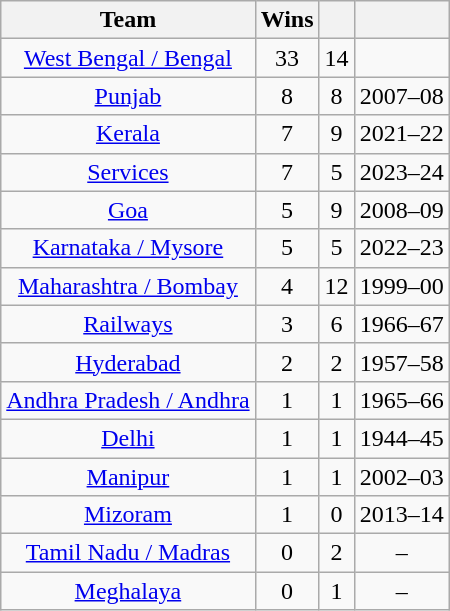<table class="sortable wikitable" style="text-align:center;">
<tr>
<th>Team</th>
<th>Wins</th>
<th></th>
<th></th>
</tr>
<tr>
<td><a href='#'>West Bengal / Bengal</a></td>
<td>33</td>
<td>14</td>
<td></td>
</tr>
<tr>
<td><a href='#'>Punjab</a></td>
<td>8</td>
<td>8</td>
<td>2007–08</td>
</tr>
<tr>
<td><a href='#'>Kerala</a></td>
<td>7</td>
<td>9</td>
<td>2021–22</td>
</tr>
<tr>
<td><a href='#'>Services</a></td>
<td>7</td>
<td>5</td>
<td>2023–24</td>
</tr>
<tr>
<td><a href='#'>Goa</a></td>
<td>5</td>
<td>9</td>
<td>2008–09</td>
</tr>
<tr>
<td><a href='#'>Karnataka / Mysore</a></td>
<td>5</td>
<td>5</td>
<td>2022–23</td>
</tr>
<tr>
<td><a href='#'>Maharashtra / Bombay</a></td>
<td>4</td>
<td>12</td>
<td>1999–00</td>
</tr>
<tr>
<td><a href='#'>Railways</a></td>
<td>3</td>
<td>6</td>
<td>1966–67</td>
</tr>
<tr>
<td><a href='#'>Hyderabad</a></td>
<td>2</td>
<td>2</td>
<td>1957–58</td>
</tr>
<tr>
<td><a href='#'>Andhra Pradesh / Andhra</a></td>
<td>1</td>
<td>1</td>
<td>1965–66</td>
</tr>
<tr>
<td><a href='#'>Delhi</a></td>
<td>1</td>
<td>1</td>
<td>1944–45</td>
</tr>
<tr>
<td><a href='#'>Manipur</a></td>
<td>1</td>
<td>1</td>
<td>2002–03</td>
</tr>
<tr>
<td><a href='#'>Mizoram</a></td>
<td>1</td>
<td>0</td>
<td>2013–14</td>
</tr>
<tr>
<td><a href='#'>Tamil Nadu / Madras</a></td>
<td>0</td>
<td>2</td>
<td>–</td>
</tr>
<tr>
<td><a href='#'>Meghalaya</a></td>
<td>0</td>
<td>1</td>
<td>–</td>
</tr>
</table>
